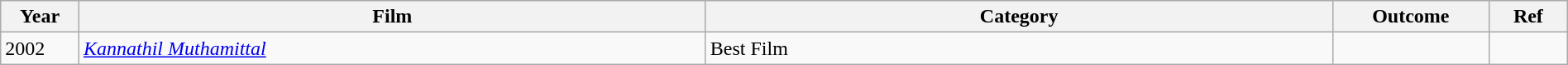<table class="wikitable" style="width:100%;">
<tr>
<th width=5%>Year</th>
<th style="width:40%;">Film</th>
<th style="width:40%;">Category</th>
<th style="width:10%;">Outcome</th>
<th style="width:5%;">Ref</th>
</tr>
<tr>
<td>2002</td>
<td><em><a href='#'>Kannathil Muthamittal</a></em></td>
<td>Best Film</td>
<td></td>
<td></td>
</tr>
</table>
